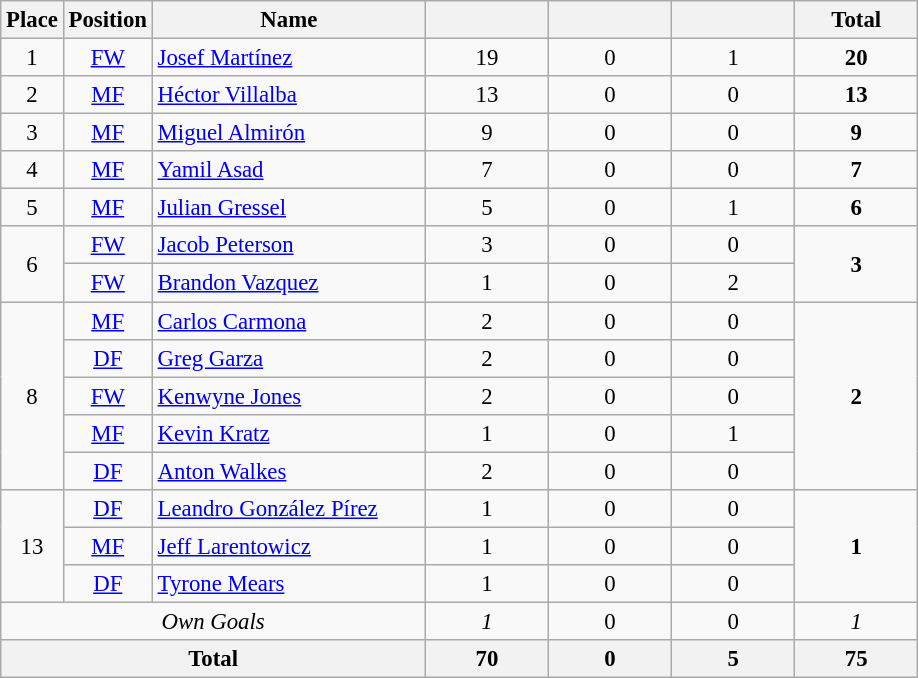<table class="wikitable" style="font-size: 95%; text-align: center">
<tr>
<th width=30>Place</th>
<th width=30>Position</th>
<th width=175>Name</th>
<th width=75></th>
<th width=75></th>
<th width=75></th>
<th width=75><strong>Total</strong></th>
</tr>
<tr>
<td>1</td>
<td><a href='#'>FW</a></td>
<td align=left> <a href='#'>Josef Martínez</a></td>
<td>19</td>
<td>0</td>
<td>1</td>
<td><strong>20</strong></td>
</tr>
<tr>
<td>2</td>
<td><a href='#'>MF</a></td>
<td align=left> <a href='#'>Héctor Villalba</a></td>
<td>13</td>
<td>0</td>
<td>0</td>
<td><strong>13</strong></td>
</tr>
<tr>
<td>3</td>
<td><a href='#'>MF</a></td>
<td align=left> <a href='#'>Miguel Almirón</a></td>
<td>9</td>
<td>0</td>
<td>0</td>
<td><strong>9</strong></td>
</tr>
<tr>
<td>4</td>
<td><a href='#'>MF</a></td>
<td align=left> <a href='#'>Yamil Asad</a></td>
<td>7</td>
<td>0</td>
<td>0</td>
<td><strong>7</strong></td>
</tr>
<tr>
<td>5</td>
<td><a href='#'>MF</a></td>
<td align=left> <a href='#'>Julian Gressel</a></td>
<td>5</td>
<td>0</td>
<td>1</td>
<td><strong>6</strong></td>
</tr>
<tr>
<td rowspan="2">6</td>
<td><a href='#'>FW</a></td>
<td align=left> <a href='#'>Jacob Peterson</a></td>
<td>3</td>
<td>0</td>
<td>0</td>
<td rowspan="2"><strong>3</strong></td>
</tr>
<tr>
<td><a href='#'>FW</a></td>
<td align=left> <a href='#'>Brandon Vazquez</a></td>
<td>1</td>
<td>0</td>
<td>2</td>
</tr>
<tr>
<td rowspan="5">8</td>
<td><a href='#'>MF</a></td>
<td align=left> <a href='#'>Carlos Carmona</a></td>
<td>2</td>
<td>0</td>
<td>0</td>
<td rowspan="5"><strong>2</strong></td>
</tr>
<tr>
<td><a href='#'>DF</a></td>
<td align=left> <a href='#'>Greg Garza</a></td>
<td>2</td>
<td>0</td>
<td>0</td>
</tr>
<tr>
<td><a href='#'>FW</a></td>
<td align=left> <a href='#'>Kenwyne Jones</a></td>
<td>2</td>
<td>0</td>
<td>0</td>
</tr>
<tr>
<td><a href='#'>MF</a></td>
<td align=left> <a href='#'>Kevin Kratz</a></td>
<td>1</td>
<td>0</td>
<td>1</td>
</tr>
<tr>
<td><a href='#'>DF</a></td>
<td align=left> <a href='#'>Anton Walkes</a></td>
<td>2</td>
<td>0</td>
<td>0</td>
</tr>
<tr>
<td rowspan="3">13</td>
<td><a href='#'>DF</a></td>
<td align=left> <a href='#'>Leandro González Pírez</a></td>
<td>1</td>
<td>0</td>
<td>0</td>
<td rowspan="3"><strong>1</strong></td>
</tr>
<tr>
<td><a href='#'>MF</a></td>
<td align=left> <a href='#'>Jeff Larentowicz</a></td>
<td>1</td>
<td>0</td>
<td>0</td>
</tr>
<tr>
<td><a href='#'>DF</a></td>
<td align=left> <a href='#'>Tyrone Mears</a></td>
<td>1</td>
<td>0</td>
<td>0</td>
</tr>
<tr>
<td colspan="3"><em>Own Goals</em></td>
<td><em>1</em></td>
<td>0</td>
<td>0</td>
<td><em>1</em></td>
</tr>
<tr>
<th colspan="3">Total</th>
<th>70</th>
<th>0</th>
<th>5</th>
<th>75</th>
</tr>
</table>
